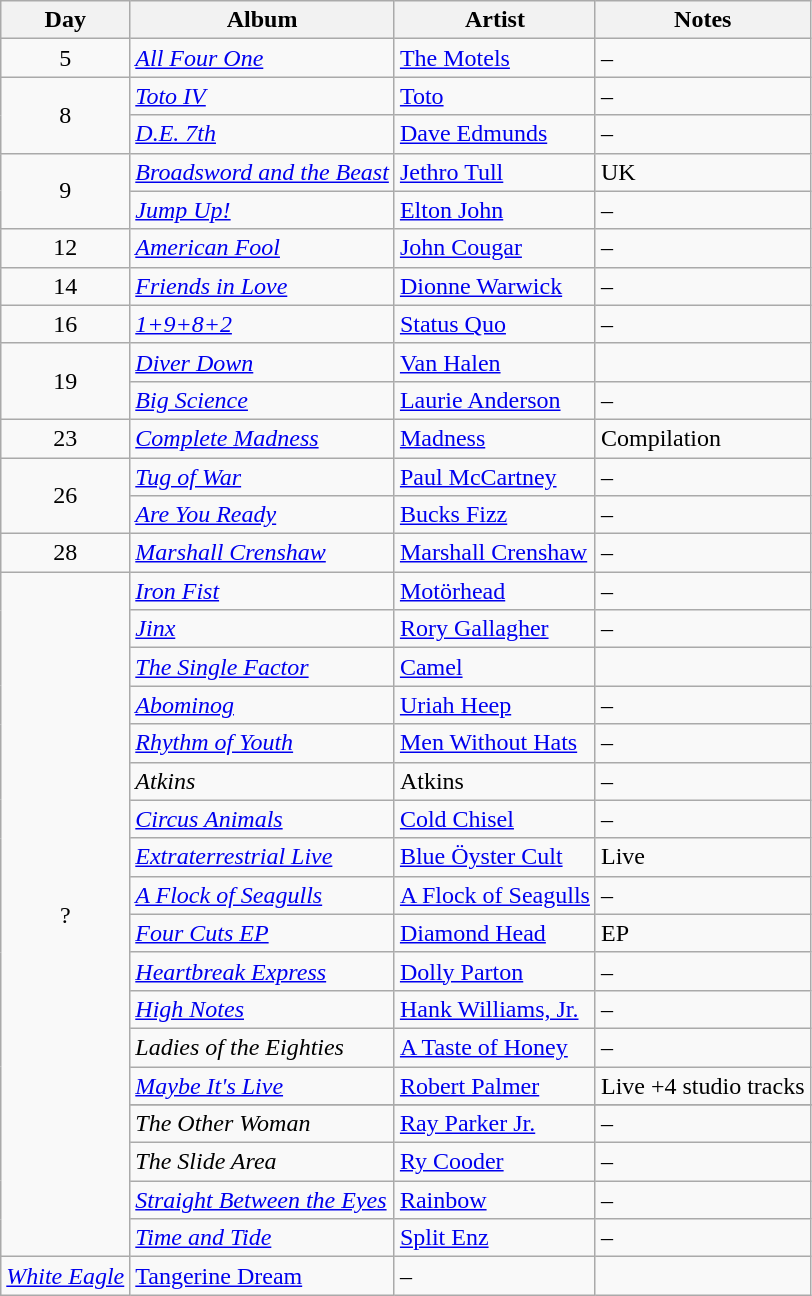<table class="wikitable">
<tr>
<th>Day</th>
<th>Album</th>
<th>Artist</th>
<th>Notes</th>
</tr>
<tr>
<td align="center" rowspan="1">5</td>
<td><em><a href='#'>All Four One</a></em></td>
<td><a href='#'>The Motels</a></td>
<td>–</td>
</tr>
<tr>
<td align="center" rowspan="2">8</td>
<td><em><a href='#'>Toto IV</a></em></td>
<td><a href='#'>Toto</a></td>
<td>–</td>
</tr>
<tr>
<td><em><a href='#'>D.E. 7th</a></em></td>
<td><a href='#'>Dave Edmunds</a></td>
<td>–</td>
</tr>
<tr>
<td align="center" rowspan="2">9</td>
<td><em><a href='#'>Broadsword and the Beast</a></em></td>
<td><a href='#'>Jethro Tull</a></td>
<td>UK</td>
</tr>
<tr>
<td><em><a href='#'>Jump Up!</a></em></td>
<td><a href='#'>Elton John</a></td>
<td>–</td>
</tr>
<tr>
<td align="center" rowspan="1">12</td>
<td><em><a href='#'>American Fool</a></em></td>
<td><a href='#'>John Cougar</a></td>
<td>–</td>
</tr>
<tr>
<td align="center" rowspan="1">14</td>
<td><em><a href='#'>Friends in Love</a></em></td>
<td><a href='#'>Dionne Warwick</a></td>
<td>–</td>
</tr>
<tr>
<td align="center" rowspan="1">16</td>
<td><em><a href='#'>1+9+8+2</a></em></td>
<td><a href='#'>Status Quo</a></td>
<td>–</td>
</tr>
<tr>
<td align="center" rowspan="2">19</td>
<td><em><a href='#'>Diver Down</a></em></td>
<td><a href='#'>Van Halen</a></td>
<td></td>
</tr>
<tr>
<td><em><a href='#'>Big Science</a></em></td>
<td><a href='#'>Laurie Anderson</a></td>
<td>–</td>
</tr>
<tr>
<td align="center" rowspan="1">23</td>
<td><em><a href='#'>Complete Madness</a></em></td>
<td><a href='#'>Madness</a></td>
<td>Compilation</td>
</tr>
<tr>
<td align="center" rowspan="2">26</td>
<td><em><a href='#'>Tug of War</a></em></td>
<td><a href='#'>Paul McCartney</a></td>
<td>–</td>
</tr>
<tr>
<td><em><a href='#'>Are You Ready</a></em></td>
<td><a href='#'>Bucks Fizz</a></td>
<td>–</td>
</tr>
<tr>
<td align="center" rowspan="1">28</td>
<td><em><a href='#'>Marshall Crenshaw</a></em></td>
<td><a href='#'>Marshall Crenshaw</a></td>
<td>–</td>
</tr>
<tr>
<td align="center" rowspan="19">?</td>
<td><em><a href='#'>Iron Fist</a></em></td>
<td><a href='#'>Motörhead</a></td>
<td>–</td>
</tr>
<tr>
<td><em><a href='#'>Jinx</a></em></td>
<td><a href='#'>Rory Gallagher</a></td>
<td>–</td>
</tr>
<tr>
<td><em><a href='#'>The Single Factor</a></em></td>
<td><a href='#'>Camel</a></td>
<td></td>
</tr>
<tr>
<td><em><a href='#'>Abominog</a></em></td>
<td><a href='#'>Uriah Heep</a></td>
<td>–</td>
</tr>
<tr>
<td><em><a href='#'>Rhythm of Youth</a></em></td>
<td><a href='#'>Men Without Hats</a></td>
<td>–</td>
</tr>
<tr>
<td><em>Atkins</em></td>
<td>Atkins</td>
<td>–</td>
</tr>
<tr>
<td><em><a href='#'>Circus Animals</a></em></td>
<td><a href='#'>Cold Chisel</a></td>
<td>–</td>
</tr>
<tr>
<td><em><a href='#'>Extraterrestrial Live</a></em></td>
<td><a href='#'>Blue Öyster Cult</a></td>
<td>Live</td>
</tr>
<tr>
<td><em><a href='#'>A Flock of Seagulls</a></em></td>
<td><a href='#'>A Flock of Seagulls</a></td>
<td>–</td>
</tr>
<tr>
<td><em><a href='#'>Four Cuts EP</a></em></td>
<td><a href='#'>Diamond Head</a></td>
<td>EP</td>
</tr>
<tr>
<td><em><a href='#'>Heartbreak Express</a></em></td>
<td><a href='#'>Dolly Parton</a></td>
<td>–</td>
</tr>
<tr>
<td><em><a href='#'>High Notes</a></em></td>
<td><a href='#'>Hank Williams, Jr.</a></td>
<td>–</td>
</tr>
<tr>
<td><em>Ladies of the Eighties</em></td>
<td><a href='#'>A Taste of Honey</a></td>
<td>–</td>
</tr>
<tr>
<td><em><a href='#'>Maybe It's Live</a></em></td>
<td><a href='#'>Robert Palmer</a></td>
<td>Live +4 studio tracks</td>
</tr>
<tr>
</tr>
<tr>
<td><em>The Other Woman</em></td>
<td><a href='#'>Ray Parker Jr.</a></td>
<td>–</td>
</tr>
<tr>
<td><em>The Slide Area</em></td>
<td><a href='#'>Ry Cooder</a></td>
<td>–</td>
</tr>
<tr>
<td><em><a href='#'>Straight Between the Eyes</a></em></td>
<td><a href='#'>Rainbow</a></td>
<td>–</td>
</tr>
<tr>
<td><em><a href='#'>Time and Tide</a></em></td>
<td><a href='#'>Split Enz</a></td>
<td>–</td>
</tr>
<tr>
<td><em><a href='#'>White Eagle</a></em></td>
<td><a href='#'>Tangerine Dream</a></td>
<td>–</td>
</tr>
</table>
